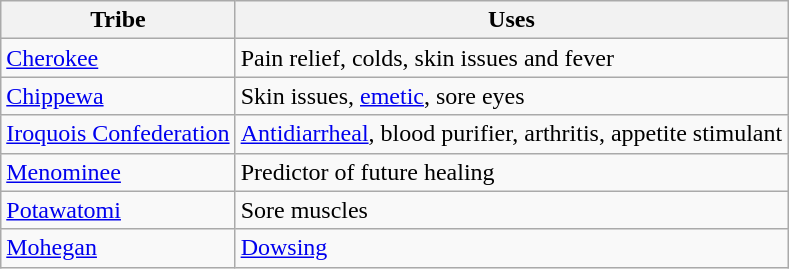<table class="wikitable">
<tr>
<th>Tribe</th>
<th>Uses</th>
</tr>
<tr>
<td><a href='#'>Cherokee</a></td>
<td>Pain relief, colds, skin issues and fever</td>
</tr>
<tr>
<td><a href='#'>Chippewa</a></td>
<td>Skin issues, <a href='#'>emetic</a>, sore eyes</td>
</tr>
<tr>
<td><a href='#'>Iroquois Confederation</a></td>
<td><a href='#'>Antidiarrheal</a>, blood purifier, arthritis, appetite stimulant</td>
</tr>
<tr>
<td><a href='#'>Menominee</a></td>
<td>Predictor of future healing</td>
</tr>
<tr>
<td><a href='#'>Potawatomi</a></td>
<td>Sore muscles</td>
</tr>
<tr>
<td><a href='#'>Mohegan</a></td>
<td><a href='#'>Dowsing</a></td>
</tr>
</table>
